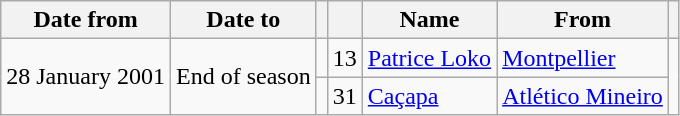<table class="wikitable">
<tr>
<th>Date from</th>
<th>Date to</th>
<th></th>
<th></th>
<th>Name</th>
<th>From</th>
<th></th>
</tr>
<tr>
<td rowspan="2">28 January 2001</td>
<td rowspan="2">End of season</td>
<td style="text-align:center;"><a href='#'></a></td>
<td style="text-align:center;">13</td>
<td> <a href='#'>Patrice Loko</a></td>
<td> <a href='#'>Montpellier</a></td>
<td rowspan="2" style="text-align:center;"></td>
</tr>
<tr>
<td style="text-align:center;"><a href='#'></a></td>
<td style="text-align:center;">31</td>
<td> <a href='#'>Caçapa</a></td>
<td> <a href='#'>Atlético Mineiro</a></td>
</tr>
</table>
